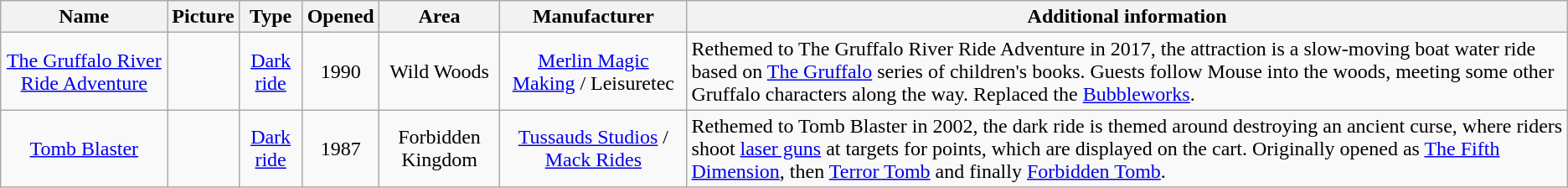<table class="wikitable sortable">
<tr>
<th>Name</th>
<th ! class="unsortable">Picture</th>
<th>Type</th>
<th>Opened</th>
<th>Area</th>
<th>Manufacturer</th>
<th ! class="unsortable">Additional information</th>
</tr>
<tr>
<td align=center><a href='#'>The Gruffalo River Ride Adventure</a></td>
<td></td>
<td align=center><a href='#'>Dark ride</a></td>
<td align=center>1990</td>
<td align=center>Wild Woods</td>
<td align=center><a href='#'>Merlin Magic Making</a> / Leisuretec</td>
<td>Rethemed to The Gruffalo River Ride Adventure in 2017, the attraction is a slow-moving boat water ride based on <a href='#'>The Gruffalo</a> series of children's books. Guests follow Mouse into the woods, meeting some other Gruffalo characters along the way. Replaced the <a href='#'>Bubbleworks</a>.</td>
</tr>
<tr>
<td align=center><a href='#'>Tomb Blaster</a></td>
<td></td>
<td align=center><a href='#'>Dark ride</a></td>
<td align=center>1987</td>
<td align=center>Forbidden Kingdom</td>
<td align=center><a href='#'>Tussauds Studios</a> / <a href='#'>Mack Rides</a></td>
<td>Rethemed to Tomb Blaster in 2002, the dark ride is themed around destroying an ancient curse, where riders shoot <a href='#'>laser guns</a> at targets for points, which are displayed on the cart. Originally opened as <a href='#'>The Fifth Dimension</a>, then <a href='#'>Terror Tomb</a> and finally <a href='#'>Forbidden Tomb</a>.</td>
</tr>
</table>
